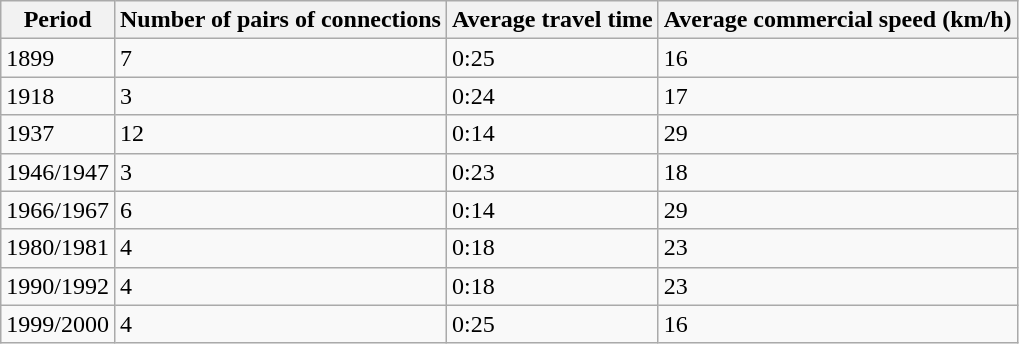<table class="wikitable">
<tr>
<th>Period</th>
<th>Number of pairs of connections</th>
<th>Average travel time</th>
<th>Average commercial speed (km/h)</th>
</tr>
<tr>
<td>1899</td>
<td>7</td>
<td>0:25</td>
<td>16</td>
</tr>
<tr>
<td>1918</td>
<td>3</td>
<td>0:24</td>
<td>17</td>
</tr>
<tr>
<td>1937</td>
<td>12</td>
<td>0:14</td>
<td>29</td>
</tr>
<tr>
<td>1946/1947</td>
<td>3</td>
<td>0:23</td>
<td>18</td>
</tr>
<tr>
<td>1966/1967</td>
<td>6</td>
<td>0:14</td>
<td>29</td>
</tr>
<tr>
<td>1980/1981</td>
<td>4</td>
<td>0:18</td>
<td>23</td>
</tr>
<tr>
<td>1990/1992</td>
<td>4</td>
<td>0:18</td>
<td>23</td>
</tr>
<tr>
<td>1999/2000</td>
<td>4</td>
<td>0:25</td>
<td>16</td>
</tr>
</table>
